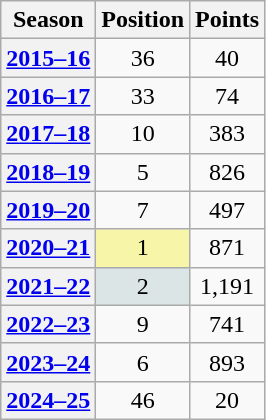<table class="wikitable plainrowheaders sortable">
<tr>
<th scope="col">Season</th>
<th scope="col">Position</th>
<th scope="col">Points</th>
</tr>
<tr>
<th scope=row align=center><a href='#'>2015–16</a></th>
<td align=center>36</td>
<td align=center>40</td>
</tr>
<tr>
<th scope=row align=center><a href='#'>2016–17</a></th>
<td align=center>33</td>
<td align=center>74</td>
</tr>
<tr>
<th scope=row align=center><a href='#'>2017–18</a></th>
<td align=center>10</td>
<td align=center>383</td>
</tr>
<tr>
<th scope=row align=center><a href='#'>2018–19</a></th>
<td align=center>5</td>
<td align=center>826</td>
</tr>
<tr>
<th scope=row align=center><a href='#'>2019–20</a></th>
<td align=center>7</td>
<td align=center>497</td>
</tr>
<tr>
<th scope=row align=center><a href='#'>2020–21</a></th>
<td align=center style="background:#F7F6A8">1</td>
<td align=center>871</td>
</tr>
<tr>
<th scope=row align=center><a href='#'>2021–22</a></th>
<td align=center style="background:#DCE5E5">2</td>
<td align=center>1,191</td>
</tr>
<tr>
<th scope=row align=center><a href='#'>2022–23</a></th>
<td align=center>9</td>
<td align=center>741</td>
</tr>
<tr>
<th scope=row align=center><a href='#'>2023–24</a></th>
<td align=center>6</td>
<td align=center>893</td>
</tr>
<tr>
<th scope=row align=center><a href='#'>2024–25</a></th>
<td align=center>46</td>
<td align=center>20</td>
</tr>
</table>
